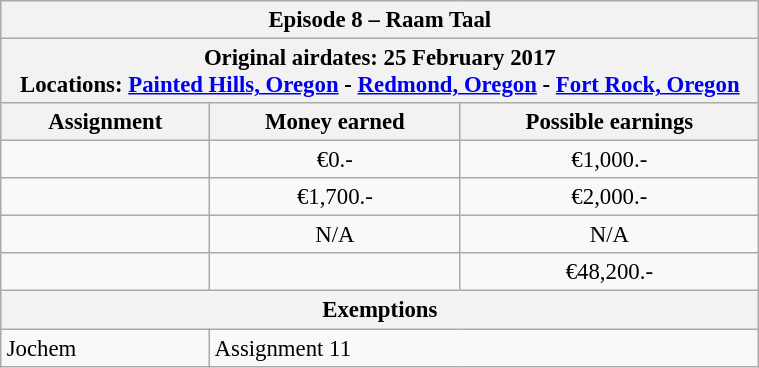<table class="wikitable" style="font-size: 95%; margin: 10px" align="right" width="40%">
<tr>
<th colspan=3>Episode 8 – Raam Taal</th>
</tr>
<tr>
<th colspan=3>Original airdates: 25 February 2017<br>Locations: <a href='#'>Painted Hills, Oregon</a> - <a href='#'>Redmond, Oregon</a> - <a href='#'>Fort Rock, Oregon</a></th>
</tr>
<tr>
<th>Assignment</th>
<th>Money earned</th>
<th>Possible earnings</th>
</tr>
<tr>
<td></td>
<td align="center">€0.-</td>
<td align="center">€1,000.-</td>
</tr>
<tr>
<td></td>
<td align="center">€1,700.-</td>
<td align="center">€2,000.-</td>
</tr>
<tr>
<td></td>
<td align="center">N/A</td>
<td align="center">N/A</td>
</tr>
<tr>
<td><strong></strong></td>
<td align="center"><strong></strong></td>
<td align="center">€48,200.-</td>
</tr>
<tr>
<th colspan=3>Exemptions</th>
</tr>
<tr>
<td>Jochem</td>
<td colspan=2>Assignment 11</td>
</tr>
</table>
